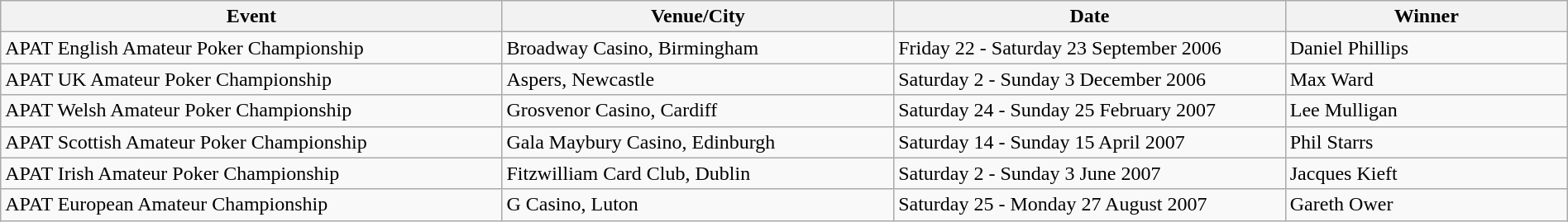<table class="wikitable collapsible" width="100%">
<tr>
<th width="32%">Event</th>
<th width="25%">Venue/City</th>
<th width="25%">Date</th>
<th width="18%">Winner</th>
</tr>
<tr>
<td>APAT English Amateur Poker Championship</td>
<td> Broadway Casino, Birmingham</td>
<td>Friday 22 - Saturday 23 September 2006</td>
<td> Daniel Phillips</td>
</tr>
<tr>
<td>APAT UK Amateur Poker Championship</td>
<td> Aspers, Newcastle</td>
<td>Saturday 2 - Sunday 3 December 2006</td>
<td> Max Ward</td>
</tr>
<tr>
<td>APAT Welsh Amateur Poker Championship</td>
<td> Grosvenor Casino, Cardiff</td>
<td>Saturday 24 - Sunday 25 February 2007</td>
<td> Lee Mulligan</td>
</tr>
<tr>
<td>APAT Scottish Amateur Poker Championship</td>
<td> Gala Maybury Casino, Edinburgh</td>
<td>Saturday 14 - Sunday 15 April 2007</td>
<td> Phil Starrs</td>
</tr>
<tr>
<td>APAT Irish Amateur Poker Championship</td>
<td> Fitzwilliam Card Club, Dublin</td>
<td>Saturday 2 - Sunday 3 June 2007</td>
<td> Jacques Kieft</td>
</tr>
<tr>
<td>APAT European Amateur Championship</td>
<td> G Casino, Luton</td>
<td>Saturday 25 - Monday 27 August 2007</td>
<td> Gareth Ower</td>
</tr>
</table>
